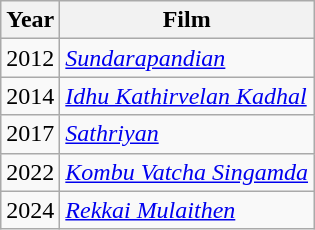<table class="wikitable">
<tr>
<th>Year</th>
<th>Film</th>
</tr>
<tr>
<td>2012</td>
<td><em><a href='#'>Sundarapandian</a></em></td>
</tr>
<tr>
<td>2014</td>
<td><em><a href='#'>Idhu Kathirvelan Kadhal</a></em></td>
</tr>
<tr>
<td>2017</td>
<td><em><a href='#'>Sathriyan</a></em></td>
</tr>
<tr>
<td>2022</td>
<td><em><a href='#'>Kombu Vatcha Singamda</a></em></td>
</tr>
<tr>
<td>2024</td>
<td><em><a href='#'>Rekkai Mulaithen</a></em></td>
</tr>
</table>
